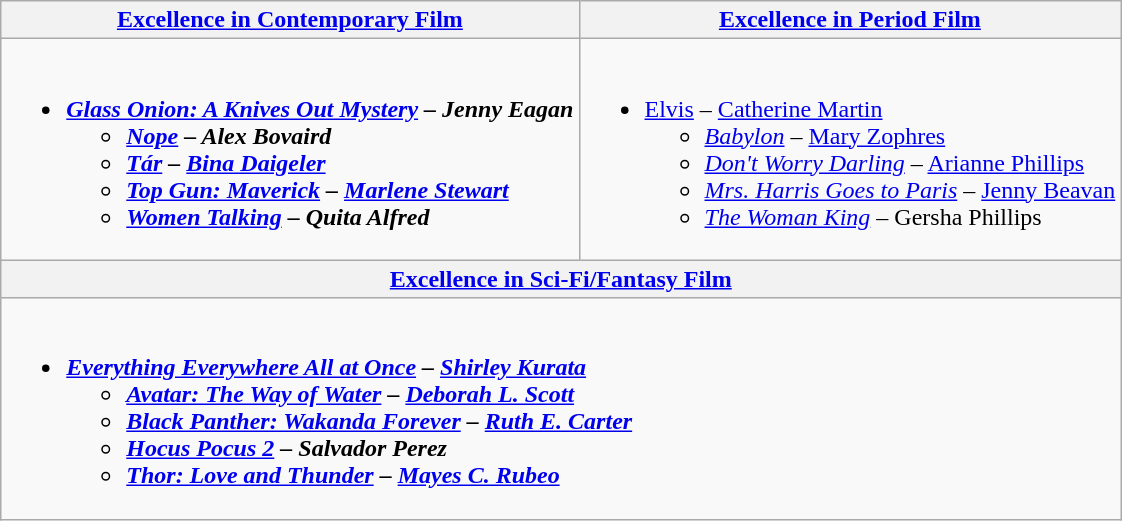<table class="wikitable" style="width=100%">
<tr>
<th style="width=50%"><a href='#'>Excellence in Contemporary Film</a></th>
<th style="width=50%"><a href='#'>Excellence in Period Film</a></th>
</tr>
<tr>
<td valign="top"><br><ul><li><strong><em><a href='#'>Glass Onion: A Knives Out Mystery</a><em> – Jenny Eagan<strong><ul><li></em><a href='#'>Nope</a><em> – Alex Bovaird</li><li></em><a href='#'>Tár</a><em> – <a href='#'>Bina Daigeler</a></li><li></em><a href='#'>Top Gun: Maverick</a><em> – <a href='#'>Marlene Stewart</a></li><li></em><a href='#'>Women Talking</a><em> – Quita Alfred</li></ul></li></ul></td>
<td valign="top"><br><ul><li></em></strong><a href='#'>Elvis</a></em> – <a href='#'>Catherine Martin</a></strong><ul><li><em><a href='#'>Babylon</a></em> – <a href='#'>Mary Zophres</a></li><li><em><a href='#'>Don't Worry Darling</a></em> – <a href='#'>Arianne Phillips</a></li><li><em><a href='#'>Mrs. Harris Goes to Paris</a></em> – <a href='#'>Jenny Beavan</a></li><li><em><a href='#'>The Woman King</a></em> – Gersha Phillips</li></ul></li></ul></td>
</tr>
<tr>
<th colspan="2" style="width=50%"><a href='#'>Excellence in Sci-Fi/Fantasy Film</a></th>
</tr>
<tr>
<td colspan="2" valign="top"><br><ul><li><strong><em><a href='#'>Everything Everywhere All at Once</a><em> – <a href='#'>Shirley Kurata</a><strong><ul><li></em><a href='#'>Avatar: The Way of Water</a><em> – <a href='#'>Deborah L. Scott</a></li><li></em><a href='#'>Black Panther: Wakanda Forever</a><em> – <a href='#'>Ruth E. Carter</a></li><li></em><a href='#'>Hocus Pocus 2</a><em> – Salvador Perez</li><li></em><a href='#'>Thor: Love and Thunder</a><em> – <a href='#'>Mayes C. Rubeo</a></li></ul></li></ul></td>
</tr>
</table>
